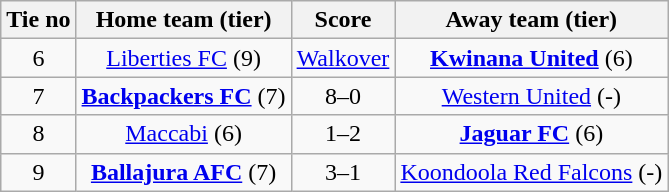<table class="wikitable" style="text-align:center">
<tr>
<th>Tie no</th>
<th>Home team (tier)</th>
<th>Score</th>
<th>Away team (tier)</th>
</tr>
<tr>
<td>6</td>
<td><a href='#'>Liberties FC</a> (9)</td>
<td><a href='#'>Walkover</a></td>
<td><strong><a href='#'>Kwinana United</a></strong> (6)</td>
</tr>
<tr>
<td>7</td>
<td><strong><a href='#'>Backpackers FC</a></strong> (7)</td>
<td>8–0</td>
<td><a href='#'>Western United</a> (-)</td>
</tr>
<tr>
<td>8</td>
<td><a href='#'>Maccabi</a> (6)</td>
<td>1–2</td>
<td><strong><a href='#'>Jaguar FC</a></strong> (6)</td>
</tr>
<tr>
<td>9</td>
<td><strong><a href='#'>Ballajura AFC</a></strong> (7)</td>
<td>3–1</td>
<td><a href='#'>Koondoola Red Falcons</a> (-)</td>
</tr>
</table>
